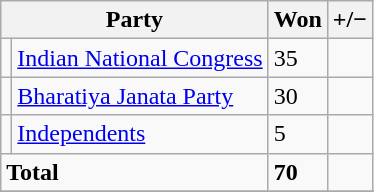<table class="sortable wikitable">
<tr>
<th colspan="2">Party</th>
<th>Won</th>
<th><strong>+/−</strong></th>
</tr>
<tr>
<td></td>
<td><a href='#'>Indian National Congress</a></td>
<td>35</td>
<td></td>
</tr>
<tr>
<td></td>
<td><a href='#'>Bharatiya Janata Party</a></td>
<td>30</td>
<td></td>
</tr>
<tr>
<td></td>
<td><a href='#'>Independents</a></td>
<td>5</td>
<td></td>
</tr>
<tr>
<td colspan="2"><strong>Total</strong></td>
<td><strong>70</strong></td>
<td></td>
</tr>
<tr>
</tr>
</table>
